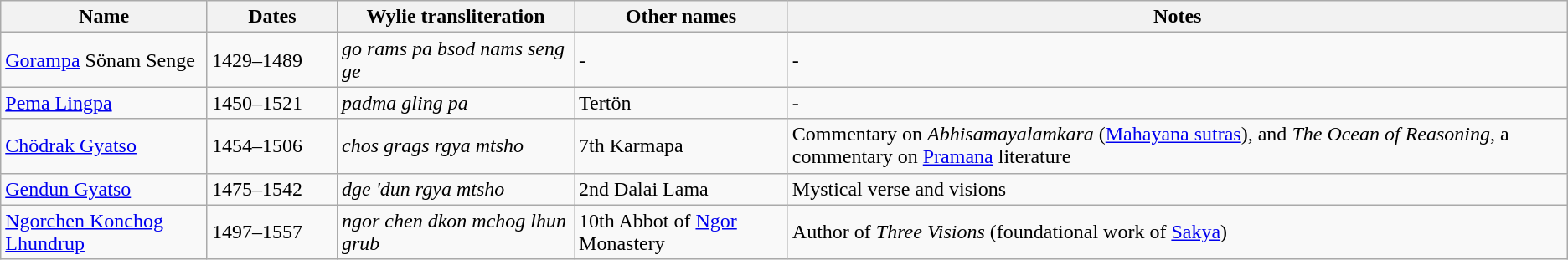<table class="wikitable">
<tr>
<th>Name</th>
<th style="width:6em">Dates</th>
<th>Wylie transliteration</th>
<th>Other names</th>
<th>Notes</th>
</tr>
<tr>
<td><a href='#'>Gorampa</a> Sönam Senge</td>
<td>1429–1489</td>
<td><em>go rams pa bsod nams seng ge</em></td>
<td>-</td>
<td>-</td>
</tr>
<tr ---->
<td><a href='#'>Pema Lingpa</a></td>
<td>1450–1521</td>
<td><em>padma gling pa</em></td>
<td>Tertön</td>
<td>-</td>
</tr>
<tr ---->
<td><a href='#'>Chödrak Gyatso</a></td>
<td>1454–1506</td>
<td><em>chos grags rgya mtsho</em></td>
<td>7th Karmapa</td>
<td>Commentary on <em>Abhisamayalamkara</em> (<a href='#'>Mahayana sutras</a>),  and <em>The Ocean of Reasoning</em>, a commentary on <a href='#'>Pramana</a> literature</td>
</tr>
<tr ---->
<td><a href='#'>Gendun Gyatso</a></td>
<td>1475–1542</td>
<td><em>dge 'dun rgya mtsho</em></td>
<td>2nd Dalai Lama</td>
<td>Mystical verse and visions</td>
</tr>
<tr ---->
<td><a href='#'>Ngorchen Konchog Lhundrup</a></td>
<td>1497–1557</td>
<td><em>ngor chen dkon mchog lhun grub</em></td>
<td>10th Abbot of <a href='#'>Ngor</a> Monastery</td>
<td>Author of <em>Three Visions</em> (foundational work of <a href='#'>Sakya</a>)</td>
</tr>
</table>
